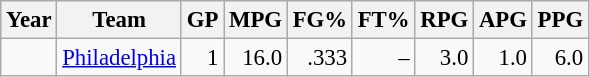<table class="wikitable sortable" style="font-size:95%; text-align:right;">
<tr>
<th>Year</th>
<th>Team</th>
<th>GP</th>
<th>MPG</th>
<th>FG%</th>
<th>FT%</th>
<th>RPG</th>
<th>APG</th>
<th>PPG</th>
</tr>
<tr>
<td style="text-align:left;"></td>
<td style="text-align:left;"><a href='#'>Philadelphia</a></td>
<td>1</td>
<td>16.0</td>
<td>.333</td>
<td>–</td>
<td>3.0</td>
<td>1.0</td>
<td>6.0</td>
</tr>
</table>
